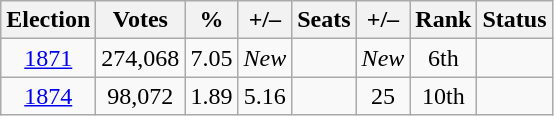<table class=wikitable style=text-align:center>
<tr>
<th>Election</th>
<th>Votes</th>
<th>%</th>
<th>+/–</th>
<th>Seats</th>
<th>+/–</th>
<th>Rank</th>
<th>Status</th>
</tr>
<tr>
<td><a href='#'>1871</a></td>
<td>274,068</td>
<td>7.05</td>
<td><em>New</em></td>
<td></td>
<td><em>New</em></td>
<td>6th</td>
<td></td>
</tr>
<tr>
<td><a href='#'>1874</a></td>
<td>98,072</td>
<td>1.89</td>
<td> 5.16</td>
<td></td>
<td> 25</td>
<td> 10th</td>
<td></td>
</tr>
</table>
